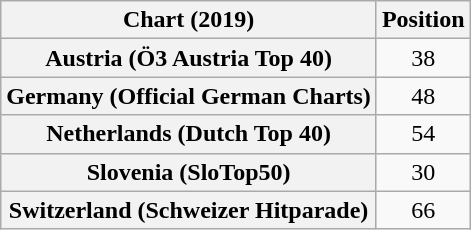<table class="wikitable sortable plainrowheaders" style="text-align:center">
<tr>
<th scope="col">Chart (2019)</th>
<th scope="col">Position</th>
</tr>
<tr>
<th scope="row">Austria (Ö3 Austria Top 40)</th>
<td>38</td>
</tr>
<tr>
<th scope="row">Germany (Official German Charts)</th>
<td>48</td>
</tr>
<tr>
<th scope="row">Netherlands (Dutch Top 40)</th>
<td>54</td>
</tr>
<tr>
<th scope="row">Slovenia (SloTop50)</th>
<td>30</td>
</tr>
<tr>
<th scope="row">Switzerland (Schweizer Hitparade)</th>
<td>66</td>
</tr>
</table>
